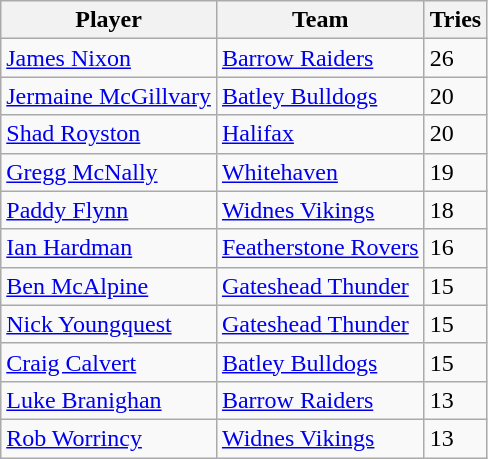<table class="wikitable" style="text-align:left;">
<tr>
<th>Player</th>
<th>Team</th>
<th>Tries</th>
</tr>
<tr>
<td><a href='#'>James Nixon</a></td>
<td><a href='#'>Barrow Raiders</a></td>
<td>26</td>
</tr>
<tr>
<td><a href='#'>Jermaine McGillvary</a></td>
<td><a href='#'>Batley Bulldogs</a></td>
<td>20</td>
</tr>
<tr>
<td><a href='#'>Shad Royston</a></td>
<td><a href='#'>Halifax</a></td>
<td>20</td>
</tr>
<tr>
<td><a href='#'>Gregg McNally</a></td>
<td><a href='#'>Whitehaven</a></td>
<td>19</td>
</tr>
<tr>
<td><a href='#'>Paddy Flynn</a></td>
<td><a href='#'>Widnes Vikings</a></td>
<td>18</td>
</tr>
<tr>
<td><a href='#'>Ian Hardman</a></td>
<td><a href='#'>Featherstone Rovers</a></td>
<td>16</td>
</tr>
<tr>
<td><a href='#'>Ben McAlpine</a></td>
<td><a href='#'>Gateshead Thunder</a></td>
<td>15</td>
</tr>
<tr>
<td><a href='#'>Nick Youngquest</a></td>
<td><a href='#'>Gateshead Thunder</a></td>
<td>15</td>
</tr>
<tr>
<td><a href='#'>Craig Calvert</a></td>
<td><a href='#'>Batley Bulldogs</a></td>
<td>15</td>
</tr>
<tr>
<td><a href='#'>Luke Branighan</a></td>
<td><a href='#'>Barrow Raiders</a></td>
<td>13</td>
</tr>
<tr>
<td><a href='#'>Rob Worrincy</a></td>
<td><a href='#'>Widnes Vikings</a></td>
<td>13</td>
</tr>
</table>
